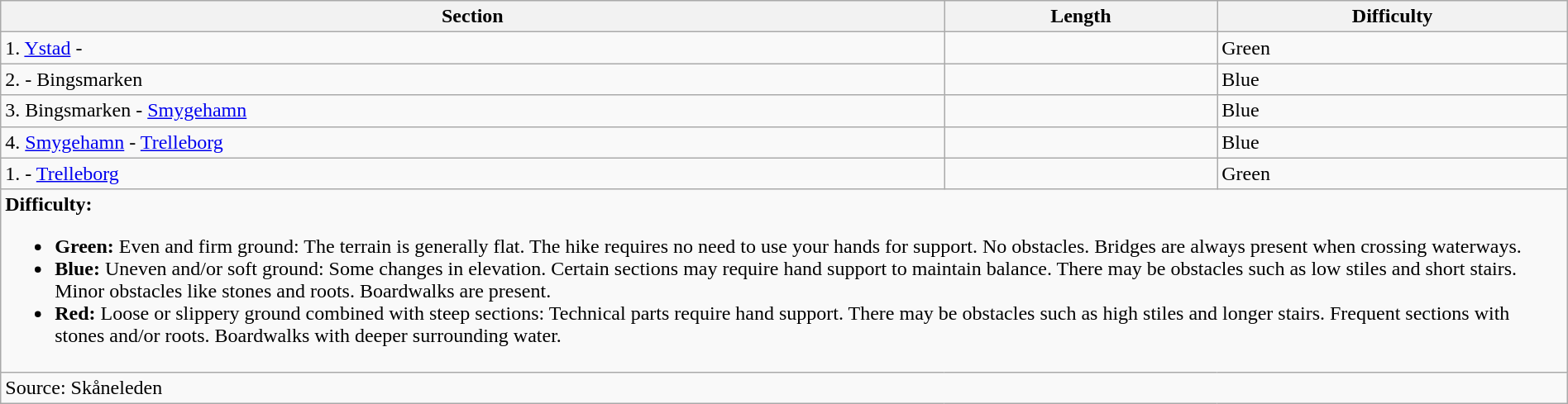<table class="wikitable collapsible collapsed" style="width: 100%">
<tr>
<th>Section</th>
<th>Length</th>
<th>Difficulty</th>
</tr>
<tr>
<td>1. <a href='#'>Ystad</a> - </td>
<td></td>
<td>Green</td>
</tr>
<tr>
<td>2.  - Bingsmarken</td>
<td></td>
<td>Blue</td>
</tr>
<tr>
<td>3. Bingsmarken - <a href='#'>Smygehamn</a></td>
<td></td>
<td>Blue</td>
</tr>
<tr>
<td>4. <a href='#'>Smygehamn</a> - <a href='#'>Trelleborg</a></td>
<td></td>
<td>Blue</td>
</tr>
<tr>
<td>1.  - <a href='#'>Trelleborg</a></td>
<td></td>
<td>Green</td>
</tr>
<tr>
<td colspan="3" style="text-align:left;"><strong>Difficulty:</strong><br><ul><li><strong>Green:</strong> Even and firm ground: The terrain is generally flat. The hike requires no need to use your hands for support. No obstacles. Bridges are always present when crossing waterways.</li><li><strong>Blue:</strong> Uneven and/or soft ground: Some changes in elevation. Certain sections may require hand support to maintain balance. There may be obstacles such as low stiles and short stairs. Minor obstacles like stones and roots. Boardwalks are present.</li><li><strong>Red:</strong> Loose or slippery ground combined with steep sections: Technical parts require hand support. There may be obstacles such as high stiles and longer stairs. Frequent sections with stones and/or roots. Boardwalks with deeper surrounding water.</li></ul></td>
</tr>
<tr>
<td colspan="3" style="text-align:left;">Source: Skåneleden</td>
</tr>
</table>
